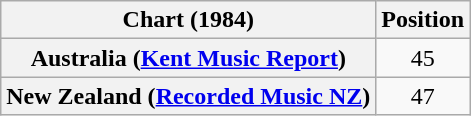<table class="wikitable plainrowheaders sortable" border="1">
<tr>
<th scope="col">Chart (1984)</th>
<th scope="col">Position</th>
</tr>
<tr>
<th scope="row">Australia (<a href='#'>Kent Music Report</a>)</th>
<td align="center">45</td>
</tr>
<tr>
<th scope="row">New Zealand (<a href='#'>Recorded Music NZ</a>)</th>
<td align="center">47</td>
</tr>
</table>
